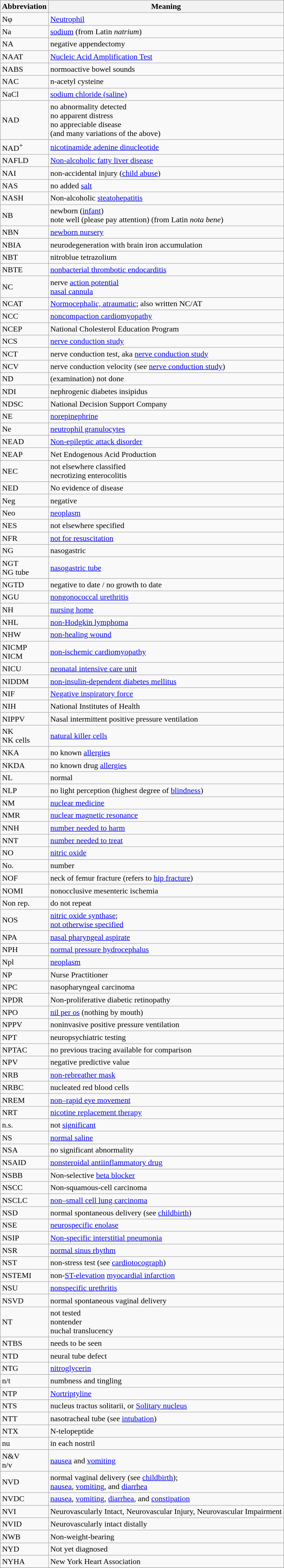<table class="wikitable sortable">
<tr>
<th scope="col">Abbreviation</th>
<th scope="col">Meaning</th>
</tr>
<tr>
<td>Nφ</td>
<td><a href='#'>Neutrophil</a></td>
</tr>
<tr>
<td>Na</td>
<td><a href='#'>sodium</a> (from Latin <em>natrium</em>)</td>
</tr>
<tr>
<td>NA</td>
<td>negative appendectomy</td>
</tr>
<tr>
<td>NAAT</td>
<td><a href='#'>Nucleic Acid Amplification Test</a></td>
</tr>
<tr>
<td>NABS</td>
<td>normoactive bowel sounds</td>
</tr>
<tr>
<td>NAC</td>
<td>n-acetyl cysteine</td>
</tr>
<tr>
<td>NaCl</td>
<td><a href='#'>sodium chloride (saline)</a></td>
</tr>
<tr>
<td>NAD</td>
<td>no abnormality detected <br> no apparent distress <br> no appreciable disease <br> (and many variations of the above)</td>
</tr>
<tr>
<td>NAD<sup>+</sup></td>
<td><a href='#'>nicotinamide adenine dinucleotide</a></td>
</tr>
<tr>
<td>NAFLD</td>
<td><a href='#'>Non-alcoholic fatty liver disease</a></td>
</tr>
<tr>
<td>NAI</td>
<td>non-accidental injury (<a href='#'>child abuse</a>)</td>
</tr>
<tr>
<td>NAS</td>
<td>no added <a href='#'>salt</a></td>
</tr>
<tr>
<td>NASH</td>
<td>Non-alcoholic <a href='#'>steatohepatitis</a></td>
</tr>
<tr>
<td>NB</td>
<td>newborn (<a href='#'>infant</a>) <br> note well (please pay attention) (from Latin <em>nota bene</em>)</td>
</tr>
<tr>
<td>NBN</td>
<td><a href='#'>newborn nursery</a></td>
</tr>
<tr>
<td>NBIA</td>
<td>neurodegeneration with brain iron accumulation</td>
</tr>
<tr>
<td>NBT</td>
<td>nitroblue tetrazolium</td>
</tr>
<tr>
<td>NBTE</td>
<td><a href='#'>nonbacterial thrombotic endocarditis</a></td>
</tr>
<tr>
<td>NC</td>
<td>nerve <a href='#'>action potential</a> <br> <a href='#'>nasal cannula</a></td>
</tr>
<tr>
<td>NCAT</td>
<td><a href='#'>Normocephalic, atraumatic</a>; also written NC/AT</td>
</tr>
<tr>
<td>NCC</td>
<td><a href='#'>noncompaction cardiomyopathy</a></td>
</tr>
<tr>
<td>NCEP</td>
<td>National Cholesterol Education Program</td>
</tr>
<tr>
<td>NCS</td>
<td><a href='#'>nerve conduction study</a></td>
</tr>
<tr>
<td>NCT</td>
<td>nerve conduction test, aka <a href='#'>nerve conduction study</a></td>
</tr>
<tr>
<td>NCV</td>
<td>nerve conduction velocity (see <a href='#'>nerve conduction study</a>)</td>
</tr>
<tr>
<td>ND</td>
<td>(examination) not done</td>
</tr>
<tr>
<td>NDI</td>
<td>nephrogenic diabetes insipidus</td>
</tr>
<tr>
<td>NDSC</td>
<td>National Decision Support Company</td>
</tr>
<tr>
<td>NE</td>
<td><a href='#'>norepinephrine</a></td>
</tr>
<tr>
<td>Ne</td>
<td><a href='#'>neutrophil granulocytes</a></td>
</tr>
<tr>
<td>NEAD</td>
<td><a href='#'>Non-epileptic attack disorder</a></td>
</tr>
<tr>
<td>NEAP</td>
<td>Net Endogenous Acid Production</td>
</tr>
<tr>
<td>NEC</td>
<td>not elsewhere classified <br> necrotizing enterocolitis</td>
</tr>
<tr>
<td>NED</td>
<td>No evidence of disease</td>
</tr>
<tr>
<td>Neg</td>
<td>negative</td>
</tr>
<tr>
<td>Neo</td>
<td><a href='#'>neoplasm</a></td>
</tr>
<tr>
<td>NES</td>
<td>not elsewhere specified</td>
</tr>
<tr>
<td>NFR</td>
<td><a href='#'>not for resuscitation</a></td>
</tr>
<tr>
<td>NG</td>
<td>nasogastric</td>
</tr>
<tr>
<td>NGT <br> NG tube</td>
<td><a href='#'>nasogastric tube</a></td>
</tr>
<tr>
<td>NGTD</td>
<td>negative to date / no growth to date</td>
</tr>
<tr>
<td>NGU</td>
<td><a href='#'>nongonococcal urethritis</a></td>
</tr>
<tr>
<td>NH</td>
<td><a href='#'>nursing home</a></td>
</tr>
<tr>
<td>NHL</td>
<td><a href='#'>non-Hodgkin lymphoma</a></td>
</tr>
<tr>
<td>NHW</td>
<td><a href='#'>non-healing wound</a></td>
</tr>
<tr>
<td>NICMP<br>NICM</td>
<td><a href='#'>non-ischemic cardiomyopathy</a></td>
</tr>
<tr>
<td>NICU</td>
<td><a href='#'>neonatal intensive care unit</a></td>
</tr>
<tr>
<td>NIDDM</td>
<td><a href='#'>non-insulin-dependent diabetes mellitus</a></td>
</tr>
<tr>
<td>NIF</td>
<td><a href='#'>Negative inspiratory force</a></td>
</tr>
<tr>
<td>NIH</td>
<td>National Institutes of Health</td>
</tr>
<tr>
<td>NIPPV</td>
<td>Nasal intermittent positive pressure ventilation</td>
</tr>
<tr>
<td>NK <br> NK cells</td>
<td><a href='#'>natural killer cells</a></td>
</tr>
<tr>
<td>NKA</td>
<td>no known <a href='#'>allergies</a></td>
</tr>
<tr>
<td>NKDA</td>
<td>no known drug <a href='#'>allergies</a></td>
</tr>
<tr>
<td>NL</td>
<td>normal</td>
</tr>
<tr>
<td>NLP</td>
<td>no light perception (highest degree of <a href='#'>blindness</a>)</td>
</tr>
<tr>
<td>NM</td>
<td><a href='#'>nuclear medicine</a></td>
</tr>
<tr>
<td>NMR</td>
<td><a href='#'>nuclear magnetic resonance</a></td>
</tr>
<tr>
<td>NNH</td>
<td><a href='#'>number needed to harm</a></td>
</tr>
<tr>
<td>NNT</td>
<td><a href='#'>number needed to treat</a></td>
</tr>
<tr>
<td>NO</td>
<td><a href='#'>nitric oxide</a></td>
</tr>
<tr>
<td>No.</td>
<td>number</td>
</tr>
<tr>
<td>NOF</td>
<td>neck of femur fracture (refers to <a href='#'>hip fracture</a>)</td>
</tr>
<tr>
<td>NOMI</td>
<td>nonocclusive mesenteric ischemia</td>
</tr>
<tr>
<td>Non rep.</td>
<td>do not repeat</td>
</tr>
<tr>
<td>NOS</td>
<td><a href='#'>nitric oxide synthase</a>; <br> <a href='#'>not otherwise specified</a></td>
</tr>
<tr>
<td>NPA</td>
<td><a href='#'>nasal pharyngeal aspirate</a></td>
</tr>
<tr>
<td>NPH</td>
<td><a href='#'>normal pressure hydrocephalus</a></td>
</tr>
<tr>
<td>Npl</td>
<td><a href='#'>neoplasm</a></td>
</tr>
<tr>
<td>NP</td>
<td>Nurse Practitioner</td>
</tr>
<tr>
<td>NPC</td>
<td>nasopharyngeal carcinoma</td>
</tr>
<tr>
<td>NPDR</td>
<td>Non-proliferative diabetic retinopathy</td>
</tr>
<tr>
<td>NPO</td>
<td><a href='#'>nil per os</a> (nothing by mouth)</td>
</tr>
<tr>
<td>NPPV</td>
<td>noninvasive positive pressure ventilation</td>
</tr>
<tr>
<td>NPT</td>
<td>neuropsychiatric testing</td>
</tr>
<tr>
<td>NPTAC</td>
<td>no previous tracing available for comparison</td>
</tr>
<tr>
<td>NPV</td>
<td>negative predictive value</td>
</tr>
<tr>
<td>NRB</td>
<td><a href='#'>non-rebreather mask</a></td>
</tr>
<tr>
<td>NRBC</td>
<td>nucleated red blood cells</td>
</tr>
<tr>
<td>NREM</td>
<td><a href='#'>non–rapid eye movement</a></td>
</tr>
<tr>
<td>NRT</td>
<td><a href='#'>nicotine replacement therapy</a></td>
</tr>
<tr>
<td>n.s.</td>
<td>not <a href='#'>significant</a></td>
</tr>
<tr>
<td>NS</td>
<td><a href='#'>normal saline</a></td>
</tr>
<tr>
<td>NSA</td>
<td>no significant abnormality</td>
</tr>
<tr>
<td>NSAID</td>
<td><a href='#'>nonsteroidal antiinflammatory drug</a></td>
</tr>
<tr>
<td>NSBB</td>
<td>Non-selective <a href='#'>beta blocker</a></td>
</tr>
<tr>
<td>NSCC</td>
<td>Non-squamous-cell carcinoma</td>
</tr>
<tr>
<td>NSCLC</td>
<td><a href='#'>non–small cell lung carcinoma</a></td>
</tr>
<tr>
<td>NSD</td>
<td>normal spontaneous delivery (see <a href='#'>childbirth</a>)</td>
</tr>
<tr>
<td>NSE</td>
<td><a href='#'>neurospecific enolase</a></td>
</tr>
<tr>
<td>NSIP</td>
<td><a href='#'>Non-specific interstitial pneumonia</a></td>
</tr>
<tr>
<td>NSR</td>
<td><a href='#'>normal sinus rhythm</a></td>
</tr>
<tr>
<td>NST</td>
<td>non-stress test (see <a href='#'>cardiotocograph</a>)</td>
</tr>
<tr>
<td>NSTEMI</td>
<td>non-<a href='#'>ST-elevation</a> <a href='#'>myocardial infarction</a></td>
</tr>
<tr>
<td>NSU</td>
<td><a href='#'>nonspecific urethritis</a></td>
</tr>
<tr>
<td>NSVD</td>
<td>normal spontaneous vaginal delivery</td>
</tr>
<tr>
<td>NT</td>
<td>not tested <br> nontender <br> nuchal translucency</td>
</tr>
<tr>
<td>NTBS</td>
<td>needs to be seen</td>
</tr>
<tr>
<td>NTD</td>
<td>neural tube defect</td>
</tr>
<tr>
<td>NTG</td>
<td><a href='#'>nitroglycerin</a></td>
</tr>
<tr>
<td>n/t</td>
<td>numbness and tingling</td>
</tr>
<tr>
<td>NTP</td>
<td><a href='#'>Nortriptyline</a></td>
</tr>
<tr>
<td>NTS</td>
<td>nucleus tractus solitarii, or <a href='#'>Solitary nucleus</a></td>
</tr>
<tr>
<td>NTT</td>
<td>nasotracheal tube (see <a href='#'>intubation</a>)</td>
</tr>
<tr>
<td>NTX</td>
<td>N-telopeptide</td>
</tr>
<tr>
<td>nu</td>
<td>in each nostril</td>
</tr>
<tr>
<td>N&V <br> n/v</td>
<td><a href='#'>nausea</a> and <a href='#'>vomiting</a></td>
</tr>
<tr>
<td>NVD</td>
<td>normal vaginal delivery (see <a href='#'>childbirth</a>); <br> <a href='#'>nausea</a>, <a href='#'>vomiting</a>, and <a href='#'>diarrhea</a></td>
</tr>
<tr>
<td>NVDC</td>
<td><a href='#'>nausea</a>, <a href='#'>vomiting</a>, <a href='#'>diarrhea</a>, and <a href='#'>constipation</a></td>
</tr>
<tr>
<td>NVI</td>
<td>Neurovascularly Intact, Neurovascular Injury, Neurovascular Impairment</td>
</tr>
<tr>
<td>NVID</td>
<td>Neurovascularly intact distally</td>
</tr>
<tr>
<td>NWB</td>
<td>Non-weight-bearing</td>
</tr>
<tr>
<td>NYD</td>
<td>Not yet diagnosed</td>
</tr>
<tr>
<td>NYHA</td>
<td>New York Heart Association</td>
</tr>
<tr>
</tr>
</table>
